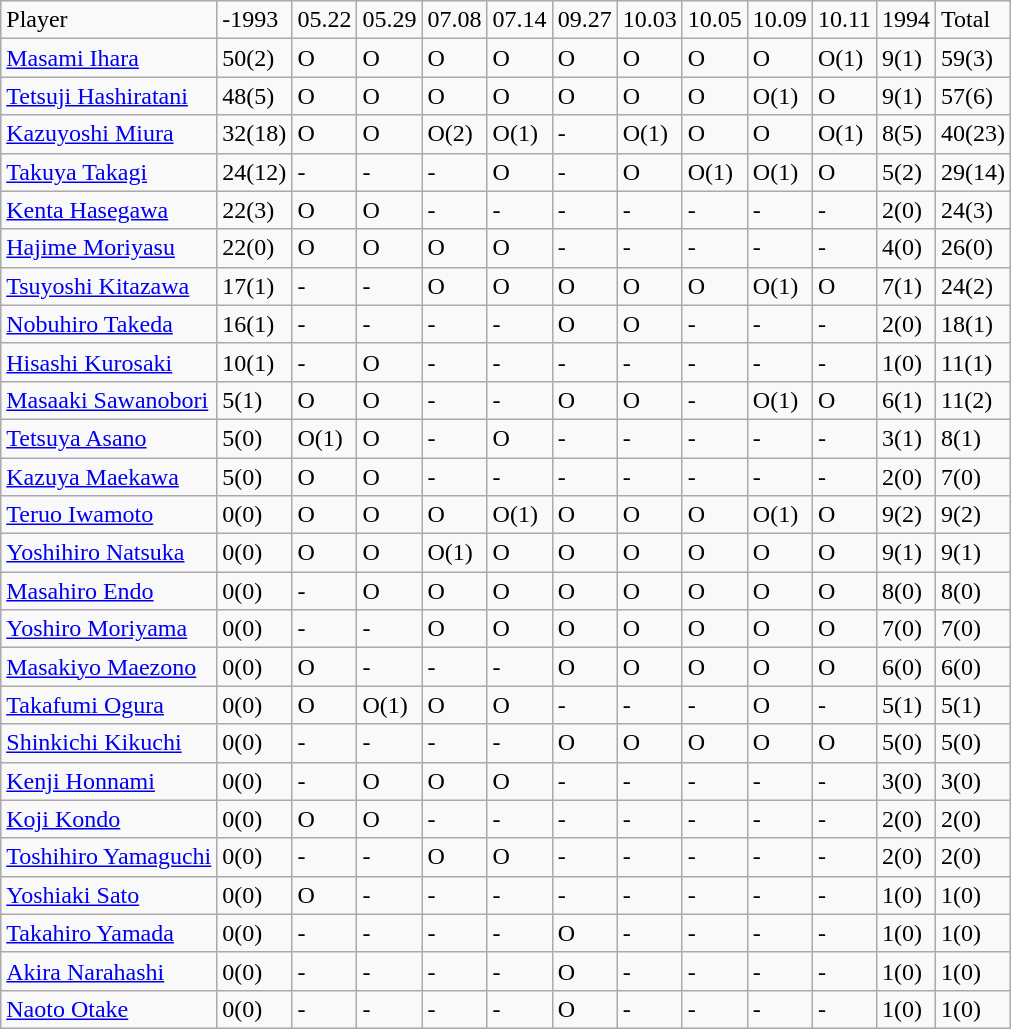<table class="wikitable" style="text-align:left;">
<tr>
<td>Player</td>
<td>-1993</td>
<td>05.22</td>
<td>05.29</td>
<td>07.08</td>
<td>07.14</td>
<td>09.27</td>
<td>10.03</td>
<td>10.05</td>
<td>10.09</td>
<td>10.11</td>
<td>1994</td>
<td>Total</td>
</tr>
<tr>
<td><a href='#'>Masami Ihara</a></td>
<td>50(2)</td>
<td>O</td>
<td>O</td>
<td>O</td>
<td>O</td>
<td>O</td>
<td>O</td>
<td>O</td>
<td>O</td>
<td>O(1)</td>
<td>9(1)</td>
<td>59(3)</td>
</tr>
<tr>
<td><a href='#'>Tetsuji Hashiratani</a></td>
<td>48(5)</td>
<td>O</td>
<td>O</td>
<td>O</td>
<td>O</td>
<td>O</td>
<td>O</td>
<td>O</td>
<td>O(1)</td>
<td>O</td>
<td>9(1)</td>
<td>57(6)</td>
</tr>
<tr>
<td><a href='#'>Kazuyoshi Miura</a></td>
<td>32(18)</td>
<td>O</td>
<td>O</td>
<td>O(2)</td>
<td>O(1)</td>
<td>-</td>
<td>O(1)</td>
<td>O</td>
<td>O</td>
<td>O(1)</td>
<td>8(5)</td>
<td>40(23)</td>
</tr>
<tr>
<td><a href='#'>Takuya Takagi</a></td>
<td>24(12)</td>
<td>-</td>
<td>-</td>
<td>-</td>
<td>O</td>
<td>-</td>
<td>O</td>
<td>O(1)</td>
<td>O(1)</td>
<td>O</td>
<td>5(2)</td>
<td>29(14)</td>
</tr>
<tr>
<td><a href='#'>Kenta Hasegawa</a></td>
<td>22(3)</td>
<td>O</td>
<td>O</td>
<td>-</td>
<td>-</td>
<td>-</td>
<td>-</td>
<td>-</td>
<td>-</td>
<td>-</td>
<td>2(0)</td>
<td>24(3)</td>
</tr>
<tr>
<td><a href='#'>Hajime Moriyasu</a></td>
<td>22(0)</td>
<td>O</td>
<td>O</td>
<td>O</td>
<td>O</td>
<td>-</td>
<td>-</td>
<td>-</td>
<td>-</td>
<td>-</td>
<td>4(0)</td>
<td>26(0)</td>
</tr>
<tr>
<td><a href='#'>Tsuyoshi Kitazawa</a></td>
<td>17(1)</td>
<td>-</td>
<td>-</td>
<td>O</td>
<td>O</td>
<td>O</td>
<td>O</td>
<td>O</td>
<td>O(1)</td>
<td>O</td>
<td>7(1)</td>
<td>24(2)</td>
</tr>
<tr>
<td><a href='#'>Nobuhiro Takeda</a></td>
<td>16(1)</td>
<td>-</td>
<td>-</td>
<td>-</td>
<td>-</td>
<td>O</td>
<td>O</td>
<td>-</td>
<td>-</td>
<td>-</td>
<td>2(0)</td>
<td>18(1)</td>
</tr>
<tr>
<td><a href='#'>Hisashi Kurosaki</a></td>
<td>10(1)</td>
<td>-</td>
<td>O</td>
<td>-</td>
<td>-</td>
<td>-</td>
<td>-</td>
<td>-</td>
<td>-</td>
<td>-</td>
<td>1(0)</td>
<td>11(1)</td>
</tr>
<tr>
<td><a href='#'>Masaaki Sawanobori</a></td>
<td>5(1)</td>
<td>O</td>
<td>O</td>
<td>-</td>
<td>-</td>
<td>O</td>
<td>O</td>
<td>-</td>
<td>O(1)</td>
<td>O</td>
<td>6(1)</td>
<td>11(2)</td>
</tr>
<tr>
<td><a href='#'>Tetsuya Asano</a></td>
<td>5(0)</td>
<td>O(1)</td>
<td>O</td>
<td>-</td>
<td>O</td>
<td>-</td>
<td>-</td>
<td>-</td>
<td>-</td>
<td>-</td>
<td>3(1)</td>
<td>8(1)</td>
</tr>
<tr>
<td><a href='#'>Kazuya Maekawa</a></td>
<td>5(0)</td>
<td>O</td>
<td>O</td>
<td>-</td>
<td>-</td>
<td>-</td>
<td>-</td>
<td>-</td>
<td>-</td>
<td>-</td>
<td>2(0)</td>
<td>7(0)</td>
</tr>
<tr>
<td><a href='#'>Teruo Iwamoto</a></td>
<td>0(0)</td>
<td>O</td>
<td>O</td>
<td>O</td>
<td>O(1)</td>
<td>O</td>
<td>O</td>
<td>O</td>
<td>O(1)</td>
<td>O</td>
<td>9(2)</td>
<td>9(2)</td>
</tr>
<tr>
<td><a href='#'>Yoshihiro Natsuka</a></td>
<td>0(0)</td>
<td>O</td>
<td>O</td>
<td>O(1)</td>
<td>O</td>
<td>O</td>
<td>O</td>
<td>O</td>
<td>O</td>
<td>O</td>
<td>9(1)</td>
<td>9(1)</td>
</tr>
<tr>
<td><a href='#'>Masahiro Endo</a></td>
<td>0(0)</td>
<td>-</td>
<td>O</td>
<td>O</td>
<td>O</td>
<td>O</td>
<td>O</td>
<td>O</td>
<td>O</td>
<td>O</td>
<td>8(0)</td>
<td>8(0)</td>
</tr>
<tr>
<td><a href='#'>Yoshiro Moriyama</a></td>
<td>0(0)</td>
<td>-</td>
<td>-</td>
<td>O</td>
<td>O</td>
<td>O</td>
<td>O</td>
<td>O</td>
<td>O</td>
<td>O</td>
<td>7(0)</td>
<td>7(0)</td>
</tr>
<tr>
<td><a href='#'>Masakiyo Maezono</a></td>
<td>0(0)</td>
<td>O</td>
<td>-</td>
<td>-</td>
<td>-</td>
<td>O</td>
<td>O</td>
<td>O</td>
<td>O</td>
<td>O</td>
<td>6(0)</td>
<td>6(0)</td>
</tr>
<tr>
<td><a href='#'>Takafumi Ogura</a></td>
<td>0(0)</td>
<td>O</td>
<td>O(1)</td>
<td>O</td>
<td>O</td>
<td>-</td>
<td>-</td>
<td>-</td>
<td>O</td>
<td>-</td>
<td>5(1)</td>
<td>5(1)</td>
</tr>
<tr>
<td><a href='#'>Shinkichi Kikuchi</a></td>
<td>0(0)</td>
<td>-</td>
<td>-</td>
<td>-</td>
<td>-</td>
<td>O</td>
<td>O</td>
<td>O</td>
<td>O</td>
<td>O</td>
<td>5(0)</td>
<td>5(0)</td>
</tr>
<tr>
<td><a href='#'>Kenji Honnami</a></td>
<td>0(0)</td>
<td>-</td>
<td>O</td>
<td>O</td>
<td>O</td>
<td>-</td>
<td>-</td>
<td>-</td>
<td>-</td>
<td>-</td>
<td>3(0)</td>
<td>3(0)</td>
</tr>
<tr>
<td><a href='#'>Koji Kondo</a></td>
<td>0(0)</td>
<td>O</td>
<td>O</td>
<td>-</td>
<td>-</td>
<td>-</td>
<td>-</td>
<td>-</td>
<td>-</td>
<td>-</td>
<td>2(0)</td>
<td>2(0)</td>
</tr>
<tr>
<td><a href='#'>Toshihiro Yamaguchi</a></td>
<td>0(0)</td>
<td>-</td>
<td>-</td>
<td>O</td>
<td>O</td>
<td>-</td>
<td>-</td>
<td>-</td>
<td>-</td>
<td>-</td>
<td>2(0)</td>
<td>2(0)</td>
</tr>
<tr>
<td><a href='#'>Yoshiaki Sato</a></td>
<td>0(0)</td>
<td>O</td>
<td>-</td>
<td>-</td>
<td>-</td>
<td>-</td>
<td>-</td>
<td>-</td>
<td>-</td>
<td>-</td>
<td>1(0)</td>
<td>1(0)</td>
</tr>
<tr>
<td><a href='#'>Takahiro Yamada</a></td>
<td>0(0)</td>
<td>-</td>
<td>-</td>
<td>-</td>
<td>-</td>
<td>O</td>
<td>-</td>
<td>-</td>
<td>-</td>
<td>-</td>
<td>1(0)</td>
<td>1(0)</td>
</tr>
<tr>
<td><a href='#'>Akira Narahashi</a></td>
<td>0(0)</td>
<td>-</td>
<td>-</td>
<td>-</td>
<td>-</td>
<td>O</td>
<td>-</td>
<td>-</td>
<td>-</td>
<td>-</td>
<td>1(0)</td>
<td>1(0)</td>
</tr>
<tr>
<td><a href='#'>Naoto Otake</a></td>
<td>0(0)</td>
<td>-</td>
<td>-</td>
<td>-</td>
<td>-</td>
<td>O</td>
<td>-</td>
<td>-</td>
<td>-</td>
<td>-</td>
<td>1(0)</td>
<td>1(0)</td>
</tr>
</table>
